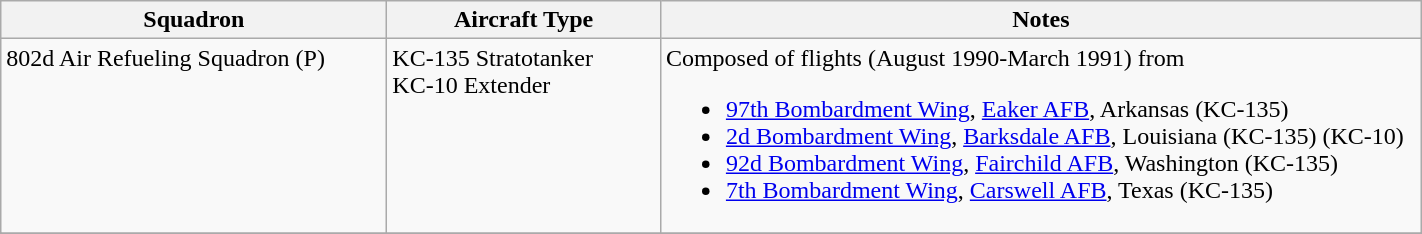<table class="wikitable">
<tr>
<th scope="col" width="250">Squadron</th>
<th scope="col" width="175">Aircraft Type</th>
<th scope="col" width="500">Notes</th>
</tr>
<tr valign="top">
<td>802d Air Refueling Squadron (P)</td>
<td>KC-135 Stratotanker<br>KC-10 Extender</td>
<td>Composed of flights (August 1990-March 1991) from<br><ul><li><a href='#'>97th Bombardment Wing</a>, <a href='#'>Eaker AFB</a>, Arkansas (KC-135)</li><li><a href='#'>2d Bombardment Wing</a>, <a href='#'>Barksdale AFB</a>, Louisiana (KC-135) (KC-10)</li><li><a href='#'>92d Bombardment Wing</a>, <a href='#'>Fairchild AFB</a>, Washington (KC-135)</li><li><a href='#'>7th Bombardment Wing</a>, <a href='#'>Carswell AFB</a>, Texas (KC-135)</li></ul></td>
</tr>
<tr>
</tr>
<tr>
</tr>
</table>
